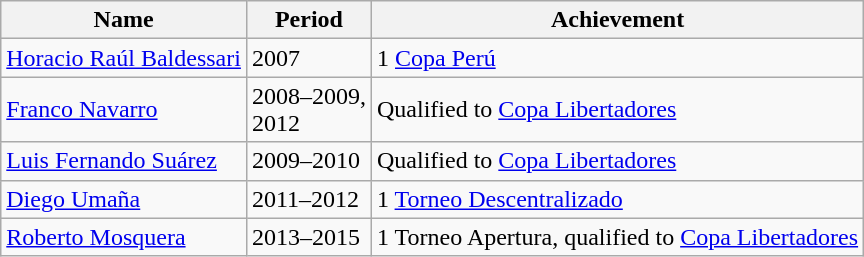<table class="wikitable">
<tr>
<th>Name</th>
<th>Period</th>
<th>Achievement</th>
</tr>
<tr>
<td><a href='#'>Horacio Raúl Baldessari</a></td>
<td>2007</td>
<td>1 <a href='#'>Copa Perú</a></td>
</tr>
<tr>
<td><a href='#'>Franco Navarro</a></td>
<td>2008–2009,<br> 2012</td>
<td>Qualified to <a href='#'>Copa Libertadores</a></td>
</tr>
<tr>
<td><a href='#'>Luis Fernando Suárez</a></td>
<td>2009–2010</td>
<td>Qualified to <a href='#'>Copa Libertadores</a></td>
</tr>
<tr>
<td><a href='#'>Diego Umaña</a></td>
<td>2011–2012</td>
<td>1 <a href='#'>Torneo Descentralizado</a></td>
</tr>
<tr>
<td><a href='#'>Roberto Mosquera</a></td>
<td>2013–2015</td>
<td>1 Torneo Apertura, qualified to <a href='#'>Copa Libertadores</a></td>
</tr>
</table>
